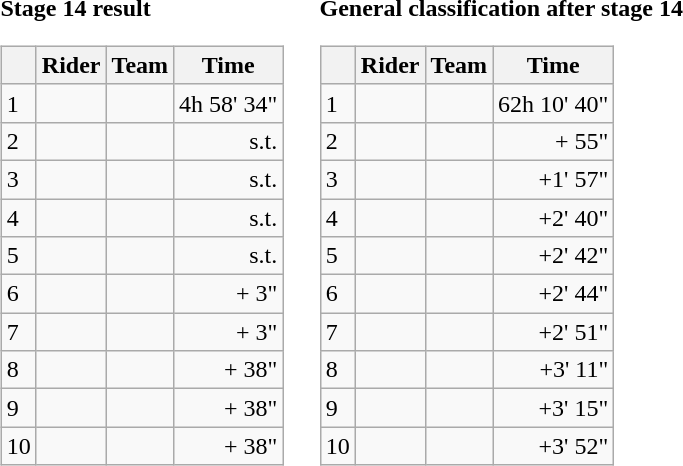<table>
<tr>
<td><strong>Stage 14 result</strong><br><table class="wikitable">
<tr>
<th></th>
<th>Rider</th>
<th>Team</th>
<th>Time</th>
</tr>
<tr>
<td>1</td>
<td></td>
<td></td>
<td align="right">4h 58' 34"</td>
</tr>
<tr>
<td>2</td>
<td></td>
<td></td>
<td align="right">s.t.</td>
</tr>
<tr>
<td>3</td>
<td></td>
<td></td>
<td align="right">s.t.</td>
</tr>
<tr>
<td>4</td>
<td></td>
<td></td>
<td align="right">s.t.</td>
</tr>
<tr>
<td>5</td>
<td></td>
<td></td>
<td align="right">s.t.</td>
</tr>
<tr>
<td>6</td>
<td></td>
<td></td>
<td align="right">+ 3"</td>
</tr>
<tr>
<td>7</td>
<td></td>
<td></td>
<td align="right">+ 3"</td>
</tr>
<tr>
<td>8</td>
<td> </td>
<td></td>
<td align="right">+ 38"</td>
</tr>
<tr>
<td>9</td>
<td></td>
<td></td>
<td align="right">+ 38"</td>
</tr>
<tr>
<td>10</td>
<td></td>
<td></td>
<td align="right">+ 38"</td>
</tr>
</table>
</td>
<td></td>
<td><strong>General classification after stage 14</strong><br><table class="wikitable">
<tr>
<th></th>
<th>Rider</th>
<th>Team</th>
<th>Time</th>
</tr>
<tr>
<td>1</td>
<td>  </td>
<td></td>
<td align="right">62h 10' 40"</td>
</tr>
<tr>
<td>2</td>
<td></td>
<td></td>
<td align="right">+ 55"</td>
</tr>
<tr>
<td>3</td>
<td> </td>
<td></td>
<td align="right">+1' 57"</td>
</tr>
<tr>
<td>4</td>
<td></td>
<td></td>
<td align="right">+2' 40"</td>
</tr>
<tr>
<td>5</td>
<td></td>
<td></td>
<td align="right">+2' 42"</td>
</tr>
<tr>
<td>6</td>
<td></td>
<td></td>
<td align="right">+2' 44"</td>
</tr>
<tr>
<td>7</td>
<td></td>
<td></td>
<td align="right">+2' 51"</td>
</tr>
<tr>
<td>8</td>
<td></td>
<td></td>
<td align="right">+3' 11"</td>
</tr>
<tr>
<td>9</td>
<td></td>
<td></td>
<td align="right">+3' 15"</td>
</tr>
<tr>
<td>10</td>
<td></td>
<td></td>
<td align="right">+3' 52"</td>
</tr>
</table>
</td>
</tr>
</table>
